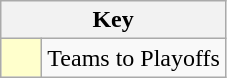<table class="wikitable" style="text-align: center">
<tr>
<th colspan=2>Key</th>
</tr>
<tr>
<td style="background:#ffffcc; width:20px;"></td>
<td align=left>Teams to Playoffs</td>
</tr>
</table>
